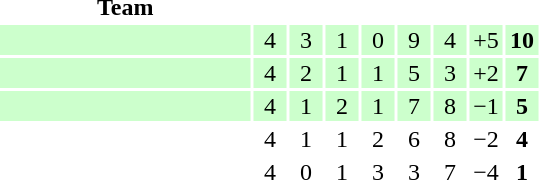<table "wikitable" style="text-align: center">
<tr>
<th width=165>Team</th>
<th width=20></th>
<th width=20></th>
<th width=20></th>
<th width=20></th>
<th width=20></th>
<th width=20></th>
<th width=20></th>
<th width=20></th>
</tr>
<tr bgcolor="#CCFFCC">
<td align=left></td>
<td>4</td>
<td>3</td>
<td>1</td>
<td>0</td>
<td>9</td>
<td>4</td>
<td>+5</td>
<td><strong>10</strong></td>
</tr>
<tr bgcolor="#CCFFCC">
<td align=left></td>
<td>4</td>
<td>2</td>
<td>1</td>
<td>1</td>
<td>5</td>
<td>3</td>
<td>+2</td>
<td><strong>7</strong></td>
</tr>
<tr bgcolor="#CCFFCC">
<td align=left></td>
<td>4</td>
<td>1</td>
<td>2</td>
<td>1</td>
<td>7</td>
<td>8</td>
<td>−1</td>
<td><strong>5</strong></td>
</tr>
<tr>
<td align=left></td>
<td>4</td>
<td>1</td>
<td>1</td>
<td>2</td>
<td>6</td>
<td>8</td>
<td>−2</td>
<td><strong>4</strong></td>
</tr>
<tr>
<td align=left></td>
<td>4</td>
<td>0</td>
<td>1</td>
<td>3</td>
<td>3</td>
<td>7</td>
<td>−4</td>
<td><strong>1</strong></td>
</tr>
</table>
